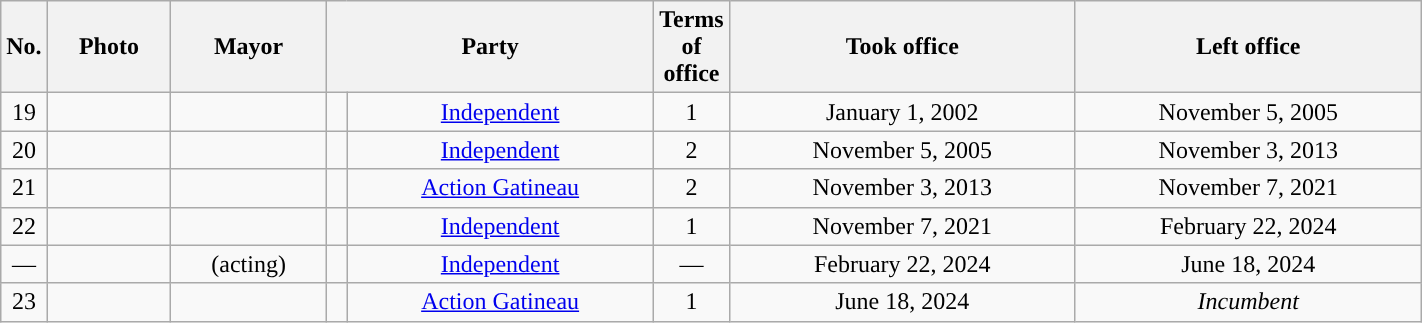<table class="sortable wikitable" style="text-align:left; font-size:100%; width:75%;">
<tr>
<th width="4em">No.</th>
<th width="75px">Photo</th>
<th>Mayor</th>
<th colspan="2">Party</th>
<th width="10em">Terms of office</th>
<th>Took office</th>
<th>Left office</th>
</tr>
<tr align="center">
<td>19</td>
<td></td>
<td></td>
<td ! style="background:"></td>
<td><a href='#'>Independent</a></td>
<td align="center">1</td>
<td>January 1, 2002</td>
<td>November 5, 2005</td>
</tr>
<tr align="center">
<td>20</td>
<td></td>
<td></td>
<td ! style="background:"></td>
<td><a href='#'>Independent</a></td>
<td align="center">2</td>
<td>November 5, 2005</td>
<td>November 3, 2013</td>
</tr>
<tr align="center">
<td>21</td>
<td></td>
<td></td>
<td ! style="background:"></td>
<td><a href='#'>Action Gatineau</a></td>
<td align="center">2</td>
<td>November 3, 2013</td>
<td>November 7, 2021</td>
</tr>
<tr align="center">
<td>22</td>
<td></td>
<td></td>
<td ! style="background:"></td>
<td><a href='#'>Independent</a></td>
<td align="center">1</td>
<td>November 7, 2021</td>
<td>February 22, 2024</td>
</tr>
<tr align="center">
<td>—</td>
<td></td>
<td> (acting)</td>
<td ! style="background:"></td>
<td><a href='#'>Independent</a></td>
<td align="center">—</td>
<td>February 22, 2024</td>
<td>June 18, 2024</td>
</tr>
<tr align="center">
<td>23</td>
<td></td>
<td></td>
<td ! style="background:"></td>
<td><a href='#'>Action Gatineau</a></td>
<td align="center">1</td>
<td>June 18, 2024</td>
<td><em>Incumbent</em></td>
</tr>
</table>
